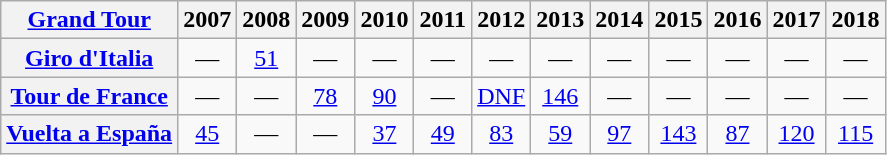<table class="wikitable plainrowheaders">
<tr>
<th scope="col"><a href='#'>Grand Tour</a></th>
<th scope="col">2007</th>
<th scope="col">2008</th>
<th scope="col">2009</th>
<th scope="col">2010</th>
<th scope="col">2011</th>
<th scope="col">2012</th>
<th scope="col">2013</th>
<th scope="col">2014</th>
<th scope="col">2015</th>
<th scope="col">2016</th>
<th scope="col">2017</th>
<th scope="col">2018</th>
</tr>
<tr style="text-align:center;">
<th scope="row"> <a href='#'>Giro d'Italia</a></th>
<td>—</td>
<td><a href='#'>51</a></td>
<td>—</td>
<td>—</td>
<td>—</td>
<td>—</td>
<td>—</td>
<td>—</td>
<td>—</td>
<td>—</td>
<td>—</td>
<td>—</td>
</tr>
<tr style="text-align:center;">
<th scope="row"> <a href='#'>Tour de France</a></th>
<td>—</td>
<td>—</td>
<td><a href='#'>78</a></td>
<td><a href='#'>90</a></td>
<td>—</td>
<td><a href='#'>DNF</a></td>
<td><a href='#'>146</a></td>
<td>—</td>
<td>—</td>
<td>—</td>
<td>—</td>
<td>—</td>
</tr>
<tr style="text-align:center;">
<th scope="row"> <a href='#'>Vuelta a España</a></th>
<td><a href='#'>45</a></td>
<td>—</td>
<td>—</td>
<td><a href='#'>37</a></td>
<td><a href='#'>49</a></td>
<td><a href='#'>83</a></td>
<td><a href='#'>59</a></td>
<td><a href='#'>97</a></td>
<td><a href='#'>143</a></td>
<td><a href='#'>87</a></td>
<td><a href='#'>120</a></td>
<td><a href='#'>115</a></td>
</tr>
</table>
